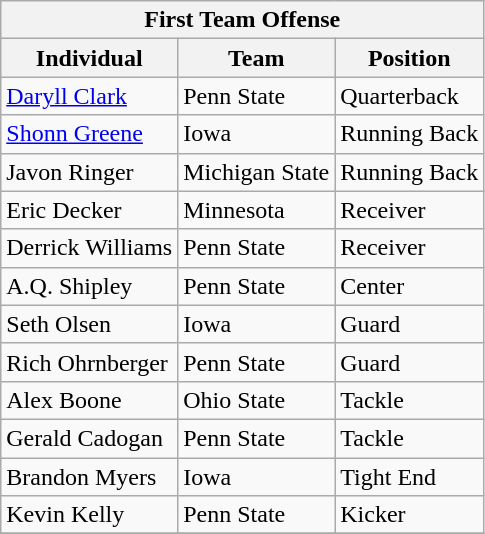<table class="wikitable">
<tr>
<th colspan="7" align "center">First Team Offense</th>
</tr>
<tr>
<th>Individual</th>
<th>Team</th>
<th>Position</th>
</tr>
<tr>
<td><a href='#'>Daryll Clark</a></td>
<td>Penn State</td>
<td>Quarterback</td>
</tr>
<tr>
<td><a href='#'>Shonn Greene</a></td>
<td>Iowa</td>
<td>Running Back</td>
</tr>
<tr>
<td>Javon Ringer</td>
<td>Michigan State</td>
<td>Running Back</td>
</tr>
<tr>
<td>Eric Decker</td>
<td>Minnesota</td>
<td>Receiver</td>
</tr>
<tr>
<td>Derrick Williams</td>
<td>Penn State</td>
<td>Receiver</td>
</tr>
<tr>
<td>A.Q. Shipley</td>
<td>Penn State</td>
<td>Center</td>
</tr>
<tr>
<td>Seth Olsen</td>
<td>Iowa</td>
<td>Guard</td>
</tr>
<tr>
<td>Rich Ohrnberger</td>
<td>Penn State</td>
<td>Guard</td>
</tr>
<tr>
<td>Alex Boone</td>
<td>Ohio State</td>
<td>Tackle</td>
</tr>
<tr>
<td>Gerald Cadogan</td>
<td>Penn State</td>
<td>Tackle</td>
</tr>
<tr>
<td>Brandon Myers</td>
<td>Iowa</td>
<td>Tight End</td>
</tr>
<tr>
<td>Kevin Kelly</td>
<td>Penn State</td>
<td>Kicker</td>
</tr>
<tr>
</tr>
</table>
